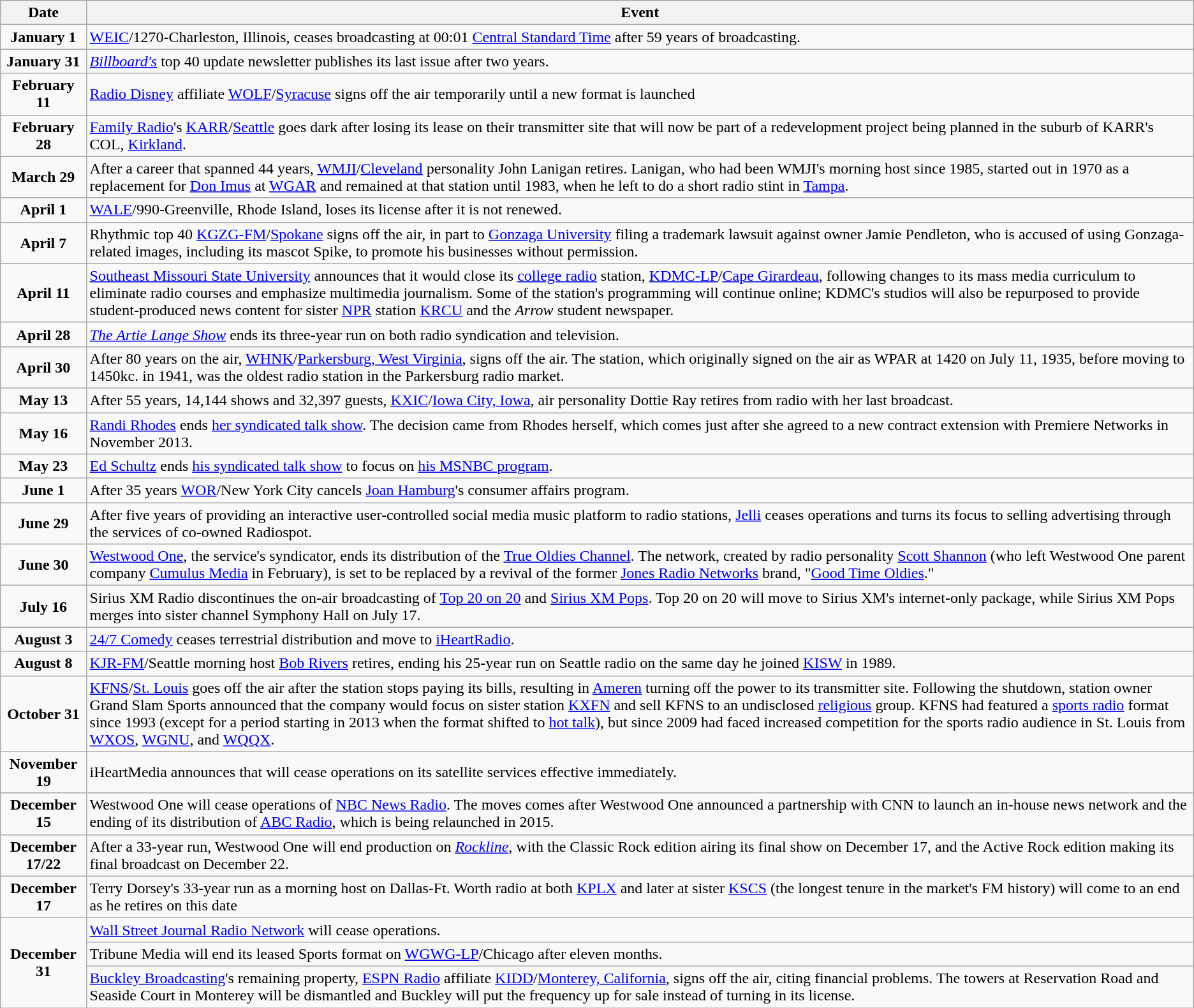<table class="wikitable">
<tr>
<th>Date</th>
<th>Event</th>
</tr>
<tr>
<td style="text-align:center;"><strong>January 1</strong></td>
<td><a href='#'>WEIC</a>/1270-Charleston, Illinois, ceases broadcasting at 00:01 <a href='#'>Central Standard Time</a> after 59 years of broadcasting.</td>
</tr>
<tr>
<td style="text-align:center;"><strong>January 31</strong></td>
<td><em><a href='#'>Billboard's</a></em> top 40 update newsletter publishes its last issue after two years.</td>
</tr>
<tr>
<td style="text-align:center;"><strong>February 11</strong></td>
<td><a href='#'>Radio Disney</a> affiliate <a href='#'>WOLF</a>/<a href='#'>Syracuse</a> signs off the air temporarily until a new format is launched</td>
</tr>
<tr>
<td style="text-align:center;"><strong>February 28</strong></td>
<td><a href='#'>Family Radio</a>'s <a href='#'>KARR</a>/<a href='#'>Seattle</a> goes dark after losing its lease on their transmitter site that will now be part of a redevelopment project being planned in the suburb of KARR's COL, <a href='#'>Kirkland</a>.</td>
</tr>
<tr>
<td style="text-align:center;"><strong>March 29</strong></td>
<td>After a career that spanned 44 years, <a href='#'>WMJI</a>/<a href='#'>Cleveland</a> personality John Lanigan retires. Lanigan, who had been WMJI's morning host since 1985, started out in 1970 as a replacement for <a href='#'>Don Imus</a> at <a href='#'>WGAR</a> and remained at that station until 1983, when he left to do a short radio stint in <a href='#'>Tampa</a>.</td>
</tr>
<tr>
<td style="text-align:center;"><strong>April 1</strong></td>
<td><a href='#'>WALE</a>/990-Greenville, Rhode Island, loses its license after it is not renewed.</td>
</tr>
<tr>
<td style="text-align:center;"><strong>April 7</strong></td>
<td>Rhythmic top 40 <a href='#'>KGZG-FM</a>/<a href='#'>Spokane</a> signs off the air, in part to <a href='#'>Gonzaga University</a> filing a trademark lawsuit against owner Jamie Pendleton, who is accused of using Gonzaga-related images, including its mascot Spike, to promote his businesses without permission.</td>
</tr>
<tr>
<td style="text-align:center;"><strong>April 11</strong></td>
<td><a href='#'>Southeast Missouri State University</a> announces that it would close its <a href='#'>college radio</a> station, <a href='#'>KDMC-LP</a>/<a href='#'>Cape Girardeau</a>, following changes to its mass media curriculum to eliminate radio courses and emphasize multimedia journalism. Some of the station's programming will continue online; KDMC's studios will also be repurposed to provide student-produced news content for sister <a href='#'>NPR</a> station <a href='#'>KRCU</a> and the <em>Arrow</em> student newspaper.</td>
</tr>
<tr>
<td style="text-align:center;"><strong>April 28</strong></td>
<td><em><a href='#'>The Artie Lange Show</a></em> ends its three-year run on both radio syndication and television.</td>
</tr>
<tr>
<td style="text-align:center;"><strong>April 30</strong></td>
<td>After 80 years on the air, <a href='#'>WHNK</a>/<a href='#'>Parkersburg, West Virginia</a>, signs off the air. The station, which originally signed on the air as WPAR at 1420 on July 11, 1935, before moving to 1450kc. in 1941, was the oldest radio station in the Parkersburg radio market.</td>
</tr>
<tr>
<td style="text-align:center;"><strong>May 13</strong></td>
<td>After 55 years, 14,144 shows and 32,397 guests, <a href='#'>KXIC</a>/<a href='#'>Iowa City, Iowa</a>, air personality Dottie Ray retires from radio with her last broadcast.</td>
</tr>
<tr>
<td style="text-align:center;"><strong>May 16</strong></td>
<td><a href='#'>Randi Rhodes</a> ends <a href='#'>her syndicated talk show</a>. The decision came from Rhodes herself, which comes just after she agreed to a new contract extension with Premiere Networks in November 2013.</td>
</tr>
<tr>
<td style="text-align:center;"><strong>May 23</strong></td>
<td><a href='#'>Ed Schultz</a> ends <a href='#'>his syndicated talk show</a> to focus on <a href='#'>his MSNBC program</a>.</td>
</tr>
<tr>
<td style="text-align:center;"><strong>June 1</strong></td>
<td>After 35 years <a href='#'>WOR</a>/New York City cancels <a href='#'>Joan Hamburg</a>'s consumer affairs program.</td>
</tr>
<tr>
<td style="text-align:center;"><strong>June 29</strong></td>
<td>After five years of providing an interactive user-controlled social media music platform to radio stations, <a href='#'>Jelli</a> ceases operations and turns its focus to selling advertising through the services of co-owned Radiospot.</td>
</tr>
<tr>
<td style="text-align:center;"><strong>June 30</strong></td>
<td><a href='#'>Westwood One</a>, the service's syndicator, ends its distribution of the <a href='#'>True Oldies Channel</a>. The network, created by radio personality <a href='#'>Scott Shannon</a> (who left Westwood One parent company <a href='#'>Cumulus Media</a> in February), is set to be replaced by a revival of the former <a href='#'>Jones Radio Networks</a> brand, "<a href='#'>Good Time Oldies</a>."</td>
</tr>
<tr>
<td style="text-align:center;"><strong>July 16</strong></td>
<td>Sirius XM Radio discontinues the on-air broadcasting of <a href='#'>Top 20 on 20</a> and <a href='#'>Sirius XM Pops</a>. Top 20 on 20 will move to Sirius XM's internet-only package, while Sirius XM Pops merges into sister channel Symphony Hall on July 17.</td>
</tr>
<tr>
<td style="text-align:center;"><strong>August 3</strong></td>
<td><a href='#'>24/7 Comedy</a> ceases terrestrial distribution and move to <a href='#'>iHeartRadio</a>.</td>
</tr>
<tr>
<td style="text-align:center;"><strong>August 8</strong></td>
<td><a href='#'>KJR-FM</a>/Seattle morning host <a href='#'>Bob Rivers</a> retires, ending his 25-year run on Seattle radio on the same day he joined <a href='#'>KISW</a> in 1989.</td>
</tr>
<tr>
<td style="text-align:center;"><strong>October 31</strong></td>
<td><a href='#'>KFNS</a>/<a href='#'>St. Louis</a> goes off the air after the station stops paying its bills, resulting in <a href='#'>Ameren</a> turning off the power to its transmitter site. Following the shutdown, station owner Grand Slam Sports announced that the company would focus on sister station <a href='#'>KXFN</a> and sell KFNS to an undisclosed <a href='#'>religious</a> group. KFNS had featured a <a href='#'>sports radio</a> format since 1993 (except for a period starting in 2013 when the format shifted to <a href='#'>hot talk</a>), but since 2009 had faced increased competition for the sports radio audience in St. Louis from <a href='#'>WXOS</a>, <a href='#'>WGNU</a>, and <a href='#'>WQQX</a>.</td>
</tr>
<tr>
<td style="text-align:center"><strong>November 19</strong></td>
<td>iHeartMedia announces that will cease operations on its satellite services effective immediately.</td>
</tr>
<tr>
<td style="text-align:center;"><strong>December 15</strong></td>
<td>Westwood One will cease operations of <a href='#'>NBC News Radio</a>. The moves comes after Westwood One announced a partnership with CNN to launch an in-house news network and the ending of its distribution of <a href='#'>ABC Radio</a>, which is being relaunched in 2015.</td>
</tr>
<tr>
<td style="text-align:center;"><strong>December 17/22</strong></td>
<td>After a 33-year run, Westwood One will end production on <em><a href='#'>Rockline</a></em>, with the Classic Rock edition airing its final show on December 17, and the Active Rock edition making its final broadcast on December 22.</td>
</tr>
<tr>
<td style="text-align:center;"><strong>December 17</strong></td>
<td>Terry Dorsey's 33-year run as a morning host on Dallas-Ft. Worth radio at both <a href='#'>KPLX</a> and later at sister <a href='#'>KSCS</a> (the longest tenure in the market's FM history) will come to an end as he retires on this date</td>
</tr>
<tr>
<td style="text-align:center;" rowspan=3><strong>December 31</strong></td>
<td><a href='#'>Wall Street Journal Radio Network</a> will cease operations.</td>
</tr>
<tr>
<td>Tribune Media will end its leased Sports format on <a href='#'>WGWG-LP</a>/Chicago after eleven months.</td>
</tr>
<tr>
<td><a href='#'>Buckley Broadcasting</a>'s remaining property, <a href='#'>ESPN Radio</a> affiliate <a href='#'>KIDD</a>/<a href='#'>Monterey, California</a>, signs off the air, citing financial problems. The towers at Reservation Road and Seaside Court in Monterey will be dismantled and Buckley will put the frequency up for sale instead of turning in its license.</td>
</tr>
</table>
